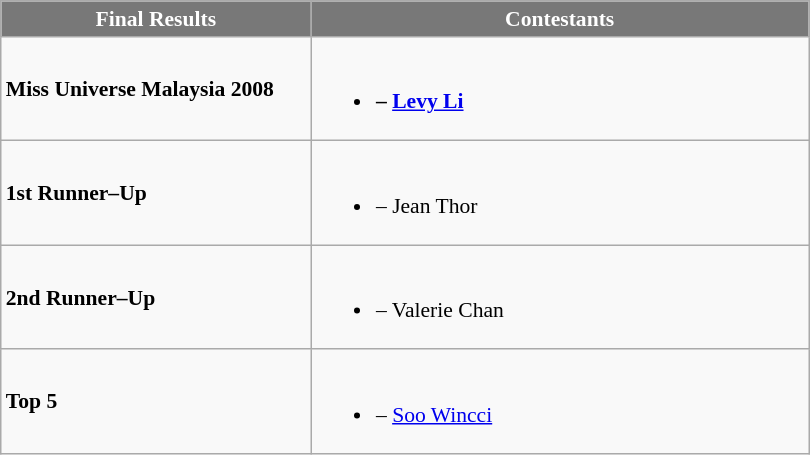<table class="wikitable sortable" style="font-size: 90%;">
<tr>
<th width="200" style="background-color:#787878;color:#FFFFFF;">Final Results</th>
<th width="325" style="background-color:#787878;color:#FFFFFF;">Contestants</th>
</tr>
<tr>
<td><strong>Miss Universe Malaysia 2008</strong></td>
<td><br><ul><li><strong></strong> <strong>–</strong> <strong><a href='#'>Levy Li</a></strong></li></ul></td>
</tr>
<tr>
<td><strong>1st Runner–Up</strong></td>
<td><br><ul><li><strong></strong> – Jean Thor</li></ul></td>
</tr>
<tr>
<td><strong>2nd Runner–Up</strong></td>
<td><br><ul><li><strong></strong> – Valerie Chan</li></ul></td>
</tr>
<tr>
<td><strong>Top 5</strong></td>
<td><br><ul><li><strong></strong> – <a href='#'>Soo Wincci</a></li></ul></td>
</tr>
</table>
